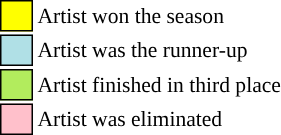<table class="toccolours" style="font-size:90%; white-space: nowrap”">
<tr>
<td style="background:yellow; border:1px solid black">     </td>
<td>Artist won the season</td>
</tr>
<tr>
<td style="background:#b0e0e6; border:1px solid black">  </td>
<td>Artist was the runner-up</td>
</tr>
<tr>
<td style="background:#B2EC5D; border:1px solid black">  </td>
<td>Artist finished in third place</td>
</tr>
<tr>
<td style="background:pink; border:1px solid black">  </td>
<td>Artist was eliminated</td>
</tr>
<tr>
</tr>
</table>
